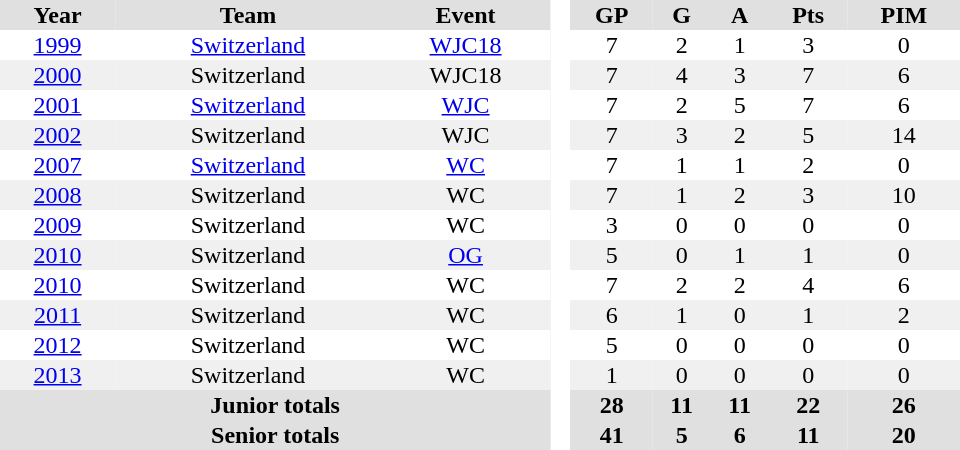<table border="0" cellpadding="1" cellspacing="0" style="text-align:center; width:40em">
<tr ALIGN="center" bgcolor="#e0e0e0">
<th>Year</th>
<th>Team</th>
<th>Event</th>
<th ALIGN="center" rowspan="99" bgcolor="#ffffff"> </th>
<th>GP</th>
<th>G</th>
<th>A</th>
<th>Pts</th>
<th>PIM</th>
</tr>
<tr>
<td><a href='#'>1999</a></td>
<td><a href='#'>Switzerland</a></td>
<td><a href='#'>WJC18</a></td>
<td>7</td>
<td>2</td>
<td>1</td>
<td>3</td>
<td>0</td>
</tr>
<tr bgcolor="#f0f0f0">
<td><a href='#'>2000</a></td>
<td>Switzerland</td>
<td>WJC18</td>
<td>7</td>
<td>4</td>
<td>3</td>
<td>7</td>
<td>6</td>
</tr>
<tr>
<td><a href='#'>2001</a></td>
<td><a href='#'>Switzerland</a></td>
<td><a href='#'>WJC</a></td>
<td>7</td>
<td>2</td>
<td>5</td>
<td>7</td>
<td>6</td>
</tr>
<tr bgcolor="#f0f0f0">
<td><a href='#'>2002</a></td>
<td>Switzerland</td>
<td>WJC</td>
<td>7</td>
<td>3</td>
<td>2</td>
<td>5</td>
<td>14</td>
</tr>
<tr>
<td><a href='#'>2007</a></td>
<td><a href='#'>Switzerland</a></td>
<td><a href='#'>WC</a></td>
<td>7</td>
<td>1</td>
<td>1</td>
<td>2</td>
<td>0</td>
</tr>
<tr bgcolor="#f0f0f0">
<td><a href='#'>2008</a></td>
<td>Switzerland</td>
<td>WC</td>
<td>7</td>
<td>1</td>
<td>2</td>
<td>3</td>
<td>10</td>
</tr>
<tr>
<td><a href='#'>2009</a></td>
<td>Switzerland</td>
<td>WC</td>
<td>3</td>
<td>0</td>
<td>0</td>
<td>0</td>
<td>0</td>
</tr>
<tr bgcolor="#f0f0f0">
<td><a href='#'>2010</a></td>
<td>Switzerland</td>
<td><a href='#'>OG</a></td>
<td>5</td>
<td>0</td>
<td>1</td>
<td>1</td>
<td>0</td>
</tr>
<tr>
<td><a href='#'>2010</a></td>
<td>Switzerland</td>
<td>WC</td>
<td>7</td>
<td>2</td>
<td>2</td>
<td>4</td>
<td>6</td>
</tr>
<tr bgcolor="#f0f0f0">
<td><a href='#'>2011</a></td>
<td>Switzerland</td>
<td>WC</td>
<td>6</td>
<td>1</td>
<td>0</td>
<td>1</td>
<td>2</td>
</tr>
<tr>
<td><a href='#'>2012</a></td>
<td>Switzerland</td>
<td>WC</td>
<td>5</td>
<td>0</td>
<td>0</td>
<td>0</td>
<td>0</td>
</tr>
<tr bgcolor="#f0f0f0">
<td><a href='#'>2013</a></td>
<td>Switzerland</td>
<td>WC</td>
<td>1</td>
<td>0</td>
<td>0</td>
<td>0</td>
<td>0</td>
</tr>
<tr bgcolor="#e0e0e0">
<th colspan="3">Junior totals</th>
<th>28</th>
<th>11</th>
<th>11</th>
<th>22</th>
<th>26</th>
</tr>
<tr bgcolor="#e0e0e0">
<th colspan="3">Senior totals</th>
<th>41</th>
<th>5</th>
<th>6</th>
<th>11</th>
<th>20</th>
</tr>
</table>
